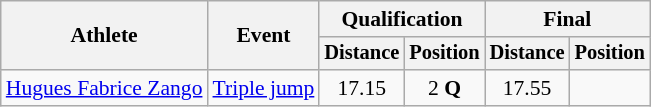<table class=wikitable style=font-size:90%>
<tr>
<th rowspan=2>Athlete</th>
<th rowspan=2>Event</th>
<th colspan=2>Qualification</th>
<th colspan=2>Final</th>
</tr>
<tr style=font-size:95%>
<th>Distance</th>
<th>Position</th>
<th>Distance</th>
<th>Position</th>
</tr>
<tr align=center>
<td align=left><a href='#'>Hugues Fabrice Zango</a></td>
<td align=left><a href='#'>Triple jump</a></td>
<td>17.15</td>
<td>2 <strong>Q</strong></td>
<td>17.55</td>
<td></td>
</tr>
</table>
